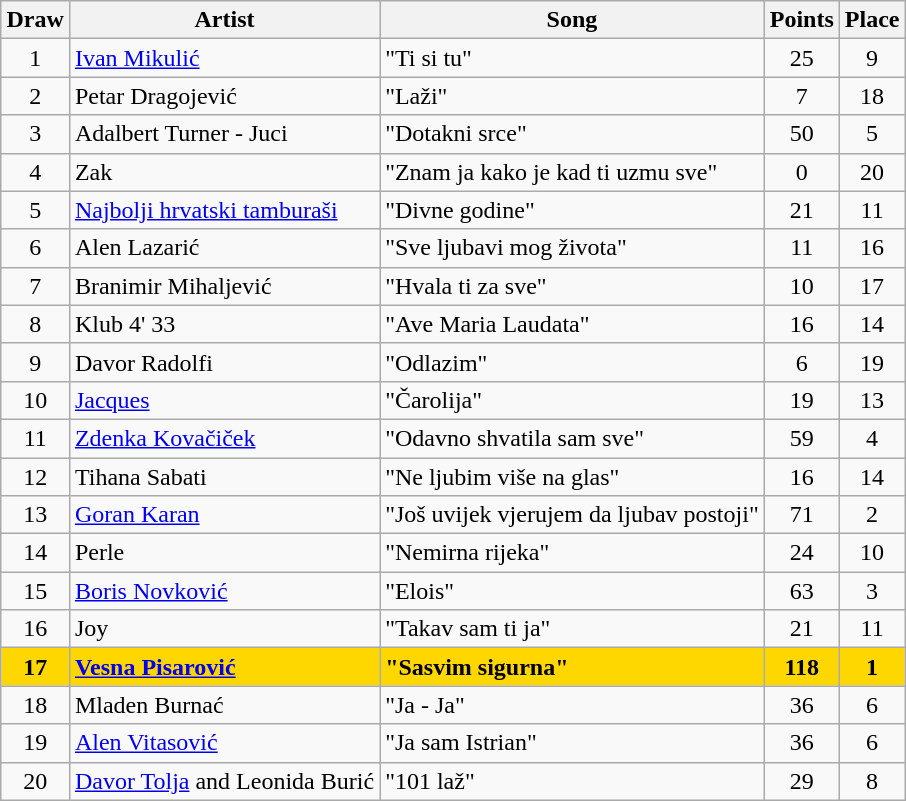<table class="sortable wikitable" style="margin: 1em auto 1em auto; text-align:center">
<tr>
<th>Draw</th>
<th>Artist</th>
<th>Song</th>
<th>Points</th>
<th>Place</th>
</tr>
<tr>
<td>1</td>
<td align="left"><a href='#'>Ivan Mikulić</a></td>
<td align="left">"Ti si tu"</td>
<td>25</td>
<td>9</td>
</tr>
<tr>
<td>2</td>
<td align="left">Petar Dragojević</td>
<td align="left">"Laži"</td>
<td>7</td>
<td>18</td>
</tr>
<tr>
<td>3</td>
<td align="left">Adalbert Turner - Juci</td>
<td align="left">"Dotakni srce"</td>
<td>50</td>
<td>5</td>
</tr>
<tr>
<td>4</td>
<td align="left">Zak</td>
<td align="left">"Znam ja kako je kad ti uzmu sve"</td>
<td>0</td>
<td>20</td>
</tr>
<tr>
<td>5</td>
<td align="left"><a href='#'>Najbolji hrvatski tamburaši</a></td>
<td align="left">"Divne godine"</td>
<td>21</td>
<td>11</td>
</tr>
<tr>
<td>6</td>
<td align="left">Alen Lazarić</td>
<td align="left">"Sve ljubavi mog života"</td>
<td>11</td>
<td>16</td>
</tr>
<tr>
<td>7</td>
<td align="left">Branimir Mihaljević</td>
<td align="left">"Hvala ti za sve"</td>
<td>10</td>
<td>17</td>
</tr>
<tr>
<td>8</td>
<td align="left">Klub 4' 33</td>
<td align="left">"Ave Maria Laudata"</td>
<td>16</td>
<td>14</td>
</tr>
<tr>
<td>9</td>
<td align="left">Davor Radolfi</td>
<td align="left">"Odlazim"</td>
<td>6</td>
<td>19</td>
</tr>
<tr>
<td>10</td>
<td align="left"><a href='#'>Jacques</a></td>
<td align="left">"Čarolija"</td>
<td>19</td>
<td>13</td>
</tr>
<tr>
<td>11</td>
<td align="left"><a href='#'>Zdenka Kovačiček</a></td>
<td align="left">"Odavno shvatila sam sve"</td>
<td>59</td>
<td>4</td>
</tr>
<tr>
<td>12</td>
<td align="left">Tihana Sabati</td>
<td align="left">"Ne ljubim više na glas"</td>
<td>16</td>
<td>14</td>
</tr>
<tr>
<td>13</td>
<td align="left"><a href='#'>Goran Karan</a></td>
<td align="left">"Još uvijek vjerujem da ljubav postoji"</td>
<td>71</td>
<td>2</td>
</tr>
<tr>
<td>14</td>
<td align="left">Perle</td>
<td align="left">"Nemirna rijeka"</td>
<td>24</td>
<td>10</td>
</tr>
<tr>
<td>15</td>
<td align="left"><a href='#'>Boris Novković</a></td>
<td align="left">"Elois"</td>
<td>63</td>
<td>3</td>
</tr>
<tr>
<td>16</td>
<td align="left">Joy</td>
<td align="left">"Takav sam ti ja"</td>
<td>21</td>
<td>11</td>
</tr>
<tr style="font-weight:bold; background:gold;">
<td>17</td>
<td align="left"><a href='#'>Vesna Pisarović</a></td>
<td align="left">"Sasvim sigurna"</td>
<td>118</td>
<td>1</td>
</tr>
<tr>
<td>18</td>
<td align="left">Mladen Burnać</td>
<td align="left">"Ja - Ja"</td>
<td>36</td>
<td>6</td>
</tr>
<tr>
<td>19</td>
<td align="left"><a href='#'>Alen Vitasović</a></td>
<td align="left">"Ja sam Istrian"</td>
<td>36</td>
<td>6</td>
</tr>
<tr>
<td>20</td>
<td align="left"><a href='#'>Davor Tolja</a> and Leonida Burić</td>
<td align="left">"101 laž"</td>
<td>29</td>
<td>8</td>
</tr>
</table>
